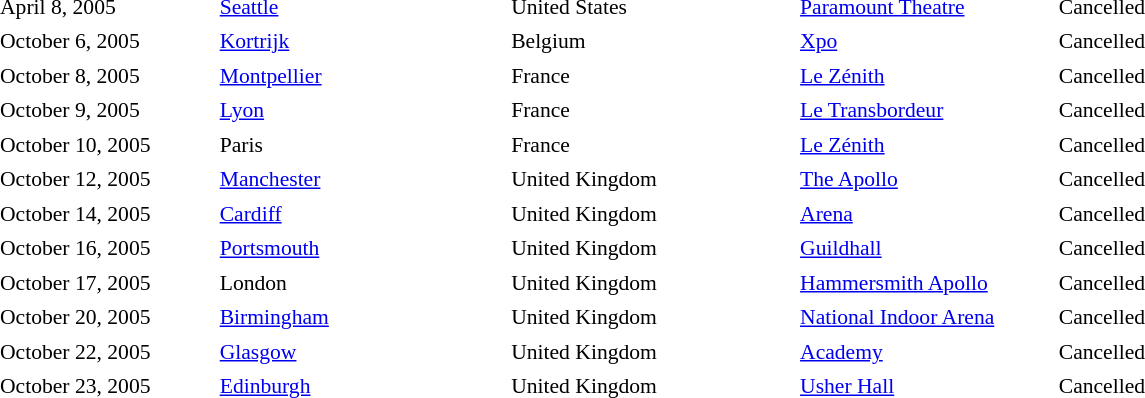<table cellpadding="2" style="border: 0px solid darkgray; font-size:90%">
<tr>
<th width="150"></th>
<th width="200"></th>
<th width="200"></th>
<th width="175"></th>
<th width="600"></th>
</tr>
<tr border="0">
<td>April 8, 2005</td>
<td><a href='#'>Seattle</a></td>
<td>United States</td>
<td><a href='#'>Paramount Theatre</a></td>
<td>Cancelled</td>
</tr>
<tr>
<td>October 6, 2005</td>
<td><a href='#'>Kortrijk</a></td>
<td>Belgium</td>
<td><a href='#'>Xpo</a></td>
<td>Cancelled</td>
</tr>
<tr>
<td>October 8, 2005</td>
<td><a href='#'>Montpellier</a></td>
<td>France</td>
<td><a href='#'>Le Zénith</a></td>
<td>Cancelled</td>
</tr>
<tr>
<td>October 9, 2005</td>
<td><a href='#'>Lyon</a></td>
<td>France</td>
<td><a href='#'>Le Transbordeur</a></td>
<td>Cancelled</td>
</tr>
<tr>
<td>October 10, 2005</td>
<td>Paris</td>
<td>France</td>
<td><a href='#'>Le Zénith</a></td>
<td>Cancelled</td>
</tr>
<tr>
<td>October 12, 2005</td>
<td><a href='#'>Manchester</a></td>
<td>United Kingdom</td>
<td><a href='#'>The Apollo</a></td>
<td>Cancelled</td>
</tr>
<tr>
<td>October 14, 2005</td>
<td><a href='#'>Cardiff</a></td>
<td>United Kingdom</td>
<td><a href='#'>Arena</a></td>
<td>Cancelled</td>
</tr>
<tr>
<td>October 16, 2005</td>
<td><a href='#'>Portsmouth</a></td>
<td>United Kingdom</td>
<td><a href='#'>Guildhall</a></td>
<td>Cancelled</td>
</tr>
<tr>
<td>October 17, 2005</td>
<td>London</td>
<td>United Kingdom</td>
<td><a href='#'>Hammersmith Apollo</a></td>
<td>Cancelled</td>
</tr>
<tr>
<td>October 20, 2005</td>
<td><a href='#'>Birmingham</a></td>
<td>United Kingdom</td>
<td><a href='#'>National Indoor Arena</a></td>
<td>Cancelled</td>
</tr>
<tr>
<td>October 22, 2005</td>
<td><a href='#'>Glasgow</a></td>
<td>United Kingdom</td>
<td><a href='#'>Academy</a></td>
<td>Cancelled</td>
</tr>
<tr>
<td>October 23, 2005</td>
<td><a href='#'>Edinburgh</a></td>
<td>United Kingdom</td>
<td><a href='#'>Usher Hall</a></td>
<td>Cancelled</td>
</tr>
</table>
